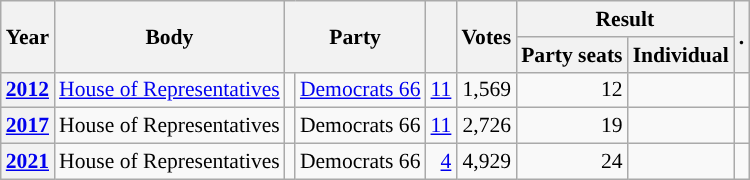<table class="wikitable plainrowheaders sortable" border=2 cellpadding=4 cellspacing=0 style="border: 1px #aaa solid; font-size: 90%; text-align:center;">
<tr>
<th scope="col" rowspan=2>Year</th>
<th scope="col" rowspan=2>Body</th>
<th scope="col" colspan=2 rowspan=2>Party</th>
<th scope="col" rowspan=2></th>
<th scope="col" rowspan=2>Votes</th>
<th scope="colgroup" colspan=2>Result</th>
<th scope="col" rowspan=2 class="unsortable">.</th>
</tr>
<tr>
<th scope="col">Party seats</th>
<th scope="col">Individual</th>
</tr>
<tr>
<th scope="row"><a href='#'>2012</a></th>
<td><a href='#'>House of Representatives</a></td>
<td style="background-color:"></td>
<td><a href='#'>Democrats 66</a></td>
<td style=text-align:right><a href='#'>11</a></td>
<td style=text-align:right>1,569</td>
<td style=text-align:right>12</td>
<td></td>
<td></td>
</tr>
<tr>
<th scope="row"><a href='#'>2017</a></th>
<td>House of Representatives</td>
<td style="background-color:"></td>
<td>Democrats 66</td>
<td style=text-align:right><a href='#'>11</a></td>
<td style=text-align:right>2,726</td>
<td style=text-align:right>19</td>
<td></td>
<td></td>
</tr>
<tr>
<th scope="row"><a href='#'>2021</a></th>
<td>House of Representatives</td>
<td style="background-color:"></td>
<td>Democrats 66</td>
<td style=text-align:right><a href='#'>4</a></td>
<td style=text-align:right>4,929</td>
<td style=text-align:right>24</td>
<td></td>
<td></td>
</tr>
</table>
